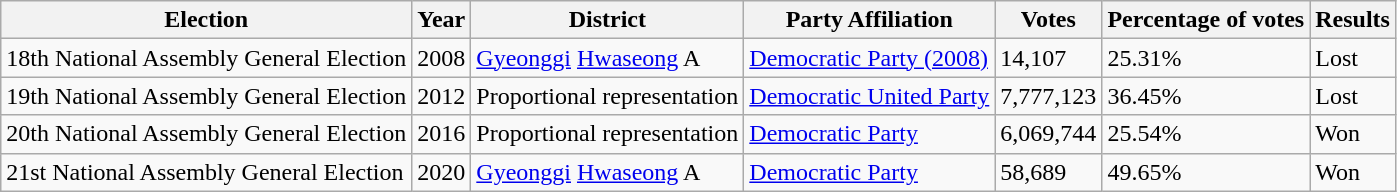<table class="wikitable">
<tr>
<th>Election</th>
<th>Year</th>
<th>District</th>
<th>Party Affiliation</th>
<th>Votes</th>
<th>Percentage of votes</th>
<th>Results</th>
</tr>
<tr>
<td>18th National Assembly General Election</td>
<td>2008</td>
<td><a href='#'>Gyeonggi</a> <a href='#'>Hwaseong</a> A</td>
<td><a href='#'>Democratic Party (2008)</a></td>
<td>14,107</td>
<td>25.31%</td>
<td>Lost</td>
</tr>
<tr>
<td>19th National Assembly General Election</td>
<td>2012</td>
<td>Proportional representation</td>
<td><a href='#'>Democratic United Party</a></td>
<td>7,777,123</td>
<td>36.45%</td>
<td>Lost</td>
</tr>
<tr>
<td>20th National Assembly General Election</td>
<td>2016</td>
<td>Proportional representation</td>
<td><a href='#'>Democratic Party</a></td>
<td>6,069,744</td>
<td>25.54%</td>
<td>Won</td>
</tr>
<tr>
<td>21st National Assembly General Election</td>
<td>2020</td>
<td><a href='#'>Gyeonggi</a> <a href='#'>Hwaseong</a> A</td>
<td><a href='#'>Democratic Party</a></td>
<td>58,689</td>
<td>49.65%</td>
<td>Won</td>
</tr>
</table>
